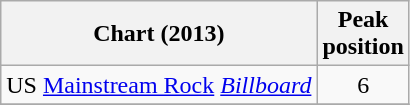<table class="wikitable">
<tr>
<th>Chart (2013)</th>
<th>Peak<br>position</th>
</tr>
<tr>
<td>US <a href='#'>Mainstream Rock</a> <em><a href='#'>Billboard</a></em></td>
<td style="text-align:center;">6</td>
</tr>
<tr>
</tr>
</table>
